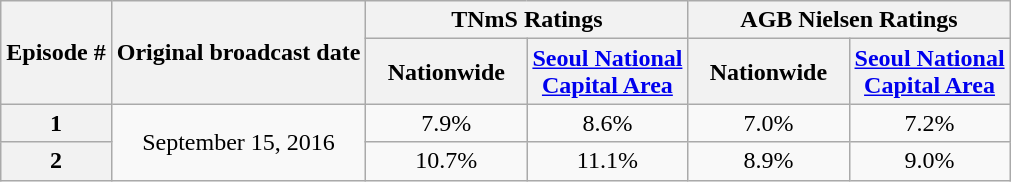<table class=wikitable style="text-align:center">
<tr>
<th rowspan="2">Episode #</th>
<th rowspan="2">Original broadcast date</th>
<th colspan="2">TNmS Ratings</th>
<th colspan="2">AGB Nielsen Ratings</th>
</tr>
<tr>
<th width=100>Nationwide</th>
<th width=100><a href='#'>Seoul National Capital Area</a></th>
<th width=100>Nationwide</th>
<th width=100><a href='#'>Seoul National Capital Area</a></th>
</tr>
<tr>
<th>1</th>
<td rowspan=2>September 15, 2016</td>
<td>7.9%</td>
<td>8.6%</td>
<td>7.0%</td>
<td>7.2%</td>
</tr>
<tr>
<th>2</th>
<td>10.7%</td>
<td>11.1%</td>
<td>8.9%</td>
<td>9.0%</td>
</tr>
</table>
